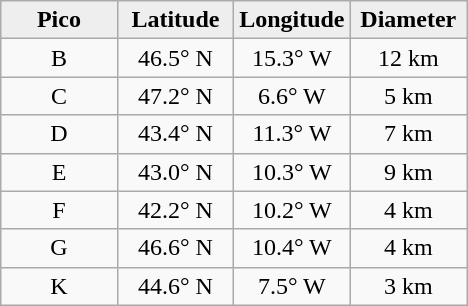<table class="wikitable">
<tr>
<th width="25%" style="background:#eeeeee;">Pico</th>
<th width="25%" style="background:#eeeeee;">Latitude</th>
<th width="25%" style="background:#eeeeee;">Longitude</th>
<th width="25%" style="background:#eeeeee;">Diameter</th>
</tr>
<tr>
<td align="center">B</td>
<td align="center">46.5° N</td>
<td align="center">15.3° W</td>
<td align="center">12 km</td>
</tr>
<tr>
<td align="center">C</td>
<td align="center">47.2° N</td>
<td align="center">6.6° W</td>
<td align="center">5 km</td>
</tr>
<tr>
<td align="center">D</td>
<td align="center">43.4° N</td>
<td align="center">11.3° W</td>
<td align="center">7 km</td>
</tr>
<tr>
<td align="center">E</td>
<td align="center">43.0° N</td>
<td align="center">10.3° W</td>
<td align="center">9 km</td>
</tr>
<tr>
<td align="center">F</td>
<td align="center">42.2° N</td>
<td align="center">10.2° W</td>
<td align="center">4 km</td>
</tr>
<tr>
<td align="center">G</td>
<td align="center">46.6° N</td>
<td align="center">10.4° W</td>
<td align="center">4 km</td>
</tr>
<tr>
<td align="center">K</td>
<td align="center">44.6° N</td>
<td align="center">7.5° W</td>
<td align="center">3 km</td>
</tr>
</table>
